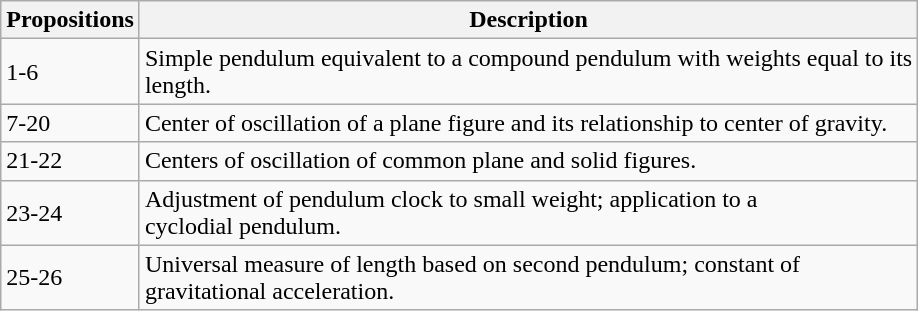<table class="wikitable">
<tr>
<th>Propositions</th>
<th>Description</th>
</tr>
<tr>
<td>1-6</td>
<td>Simple pendulum equivalent to a compound pendulum with weights equal to its<br>length.</td>
</tr>
<tr>
<td>7-20</td>
<td>Center of oscillation of a plane figure and its relationship to center of gravity.</td>
</tr>
<tr>
<td>21-22</td>
<td>Centers of oscillation of common plane and solid figures.</td>
</tr>
<tr>
<td>23-24</td>
<td>Adjustment of pendulum clock to small weight; application to a<br>cyclodial pendulum.</td>
</tr>
<tr>
<td>25-26</td>
<td>Universal measure of length based on second pendulum; constant of<br>gravitational acceleration.</td>
</tr>
</table>
